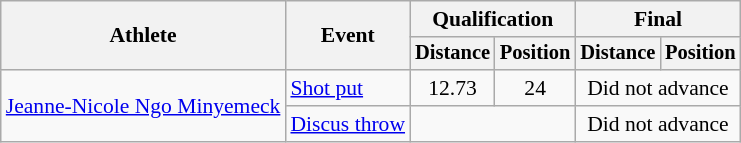<table class=wikitable style="font-size:90%; text-align:center">
<tr>
<th rowspan=2>Athlete</th>
<th rowspan=2>Event</th>
<th colspan=2>Qualification</th>
<th colspan=2>Final</th>
</tr>
<tr style=font-size:95%>
<th>Distance</th>
<th>Position</th>
<th>Distance</th>
<th>Position</th>
</tr>
<tr align=center>
<td align=left rowspan=2><a href='#'>Jeanne-Nicole Ngo Minyemeck</a></td>
<td align=left><a href='#'>Shot put</a></td>
<td>12.73</td>
<td>24</td>
<td colspan=2>Did not advance</td>
</tr>
<tr align=center>
<td align=left><a href='#'>Discus throw</a></td>
<td colspan=2></td>
<td colspan=2>Did not advance</td>
</tr>
</table>
